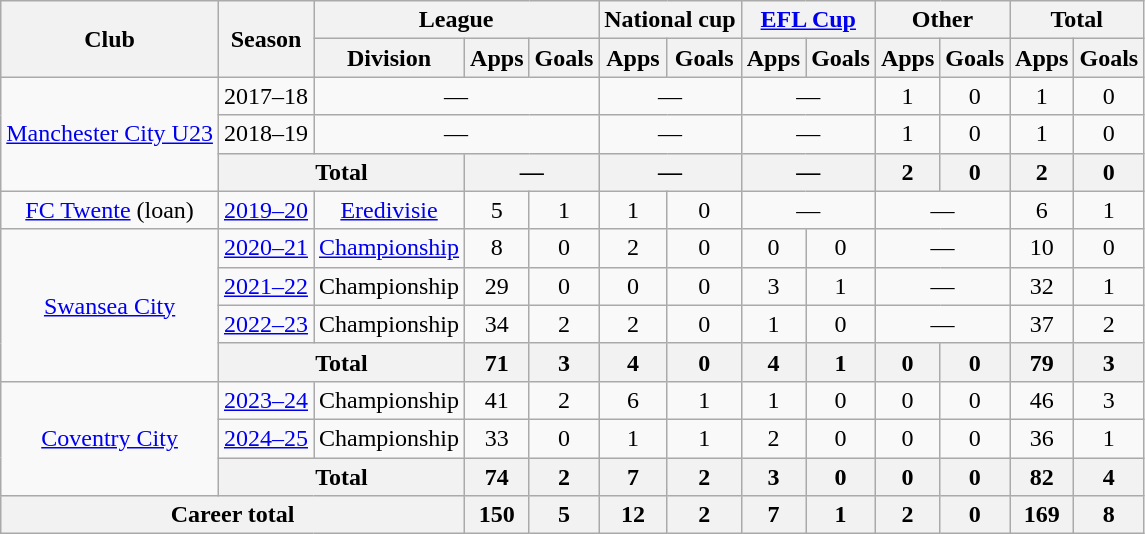<table class=wikitable style="text-align: center">
<tr>
<th rowspan=2>Club</th>
<th rowspan=2>Season</th>
<th colspan=3>League</th>
<th colspan=2>National cup</th>
<th colspan=2><a href='#'>EFL Cup</a></th>
<th colspan=2>Other</th>
<th colspan=2>Total</th>
</tr>
<tr>
<th>Division</th>
<th>Apps</th>
<th>Goals</th>
<th>Apps</th>
<th>Goals</th>
<th>Apps</th>
<th>Goals</th>
<th>Apps</th>
<th>Goals</th>
<th>Apps</th>
<th>Goals</th>
</tr>
<tr>
<td rowspan=3><a href='#'>Manchester City U23</a></td>
<td>2017–18</td>
<td colspan=3>—</td>
<td colspan=2>—</td>
<td colspan=2>—</td>
<td>1</td>
<td>0</td>
<td>1</td>
<td>0</td>
</tr>
<tr>
<td>2018–19</td>
<td colspan=3>—</td>
<td colspan=2>—</td>
<td colspan=2>—</td>
<td>1</td>
<td>0</td>
<td>1</td>
<td>0</td>
</tr>
<tr>
<th colspan=2>Total</th>
<th colspan=2>—</th>
<th colspan=2>—</th>
<th colspan=2>—</th>
<th>2</th>
<th>0</th>
<th>2</th>
<th>0</th>
</tr>
<tr>
<td><a href='#'>FC Twente</a> (loan)</td>
<td><a href='#'>2019–20</a></td>
<td><a href='#'>Eredivisie</a></td>
<td>5</td>
<td>1</td>
<td>1</td>
<td>0</td>
<td colspan=2>—</td>
<td colspan=2>—</td>
<td>6</td>
<td>1</td>
</tr>
<tr>
<td rowspan=4><a href='#'>Swansea City</a></td>
<td><a href='#'>2020–21</a></td>
<td><a href='#'>Championship</a></td>
<td>8</td>
<td>0</td>
<td>2</td>
<td>0</td>
<td>0</td>
<td>0</td>
<td colspan=2>—</td>
<td>10</td>
<td>0</td>
</tr>
<tr>
<td><a href='#'>2021–22</a></td>
<td>Championship</td>
<td>29</td>
<td>0</td>
<td>0</td>
<td>0</td>
<td>3</td>
<td>1</td>
<td colspan=2>—</td>
<td>32</td>
<td>1</td>
</tr>
<tr>
<td><a href='#'>2022–23</a></td>
<td>Championship</td>
<td>34</td>
<td>2</td>
<td>2</td>
<td>0</td>
<td>1</td>
<td>0</td>
<td colspan=2>—</td>
<td>37</td>
<td>2</td>
</tr>
<tr>
<th colspan=2>Total</th>
<th>71</th>
<th>3</th>
<th>4</th>
<th>0</th>
<th>4</th>
<th>1</th>
<th>0</th>
<th>0</th>
<th>79</th>
<th>3</th>
</tr>
<tr>
<td rowspan="3"><a href='#'>Coventry City</a></td>
<td><a href='#'>2023–24</a></td>
<td>Championship</td>
<td>41</td>
<td>2</td>
<td>6</td>
<td>1</td>
<td>1</td>
<td>0</td>
<td>0</td>
<td>0</td>
<td>46</td>
<td>3</td>
</tr>
<tr>
<td><a href='#'>2024–25</a></td>
<td>Championship</td>
<td>33</td>
<td>0</td>
<td>1</td>
<td>1</td>
<td>2</td>
<td>0</td>
<td>0</td>
<td>0</td>
<td>36</td>
<td>1</td>
</tr>
<tr>
<th colspan=2>Total</th>
<th>74</th>
<th>2</th>
<th>7</th>
<th>2</th>
<th>3</th>
<th>0</th>
<th>0</th>
<th>0</th>
<th>82</th>
<th>4</th>
</tr>
<tr>
<th colspan=3>Career total</th>
<th>150</th>
<th>5</th>
<th>12</th>
<th>2</th>
<th>7</th>
<th>1</th>
<th>2</th>
<th>0</th>
<th>169</th>
<th>8</th>
</tr>
</table>
